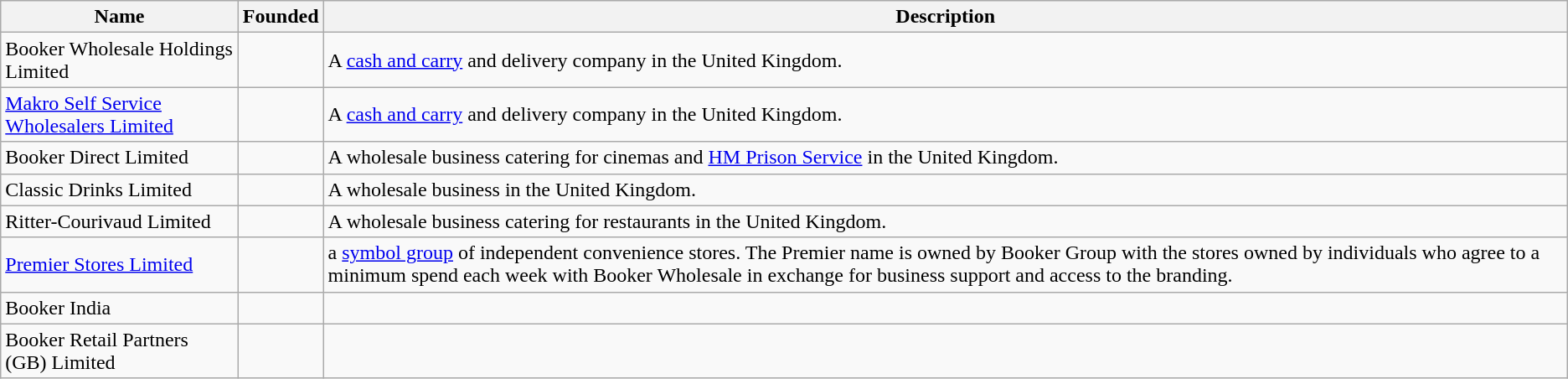<table class="wikitable">
<tr>
<th>Name</th>
<th>Founded</th>
<th>Description</th>
</tr>
<tr>
<td>Booker Wholesale Holdings Limited</td>
<td></td>
<td>A <a href='#'>cash and carry</a> and delivery company in the United Kingdom.</td>
</tr>
<tr>
<td><a href='#'>Makro Self Service Wholesalers Limited</a></td>
<td></td>
<td>A <a href='#'>cash and carry</a> and delivery company in the United Kingdom.</td>
</tr>
<tr>
<td>Booker Direct Limited</td>
<td></td>
<td>A wholesale business catering for cinemas and <a href='#'>HM Prison Service</a> in the United Kingdom.</td>
</tr>
<tr>
<td>Classic Drinks Limited</td>
<td></td>
<td>A wholesale business in the United Kingdom.</td>
</tr>
<tr>
<td>Ritter-Courivaud Limited</td>
<td></td>
<td>A wholesale business catering for restaurants in the United Kingdom.</td>
</tr>
<tr>
<td><a href='#'>Premier Stores Limited</a></td>
<td></td>
<td>a <a href='#'>symbol group</a> of independent convenience stores. The Premier name is owned by Booker Group with the stores owned by individuals who agree to a minimum spend each week with Booker Wholesale in exchange for business support and access to the branding.</td>
</tr>
<tr>
<td>Booker India</td>
<td></td>
<td></td>
</tr>
<tr>
<td>Booker Retail Partners (GB) Limited</td>
<td></td>
<td></td>
</tr>
</table>
